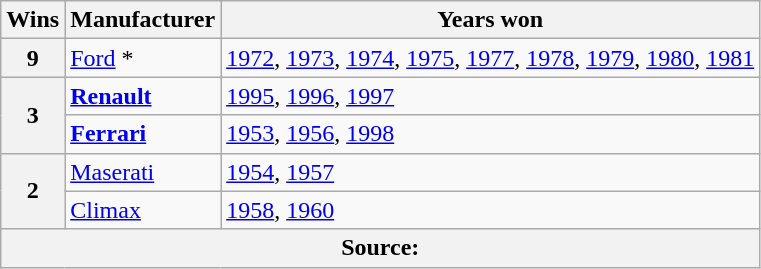<table class="wikitable">
<tr>
<th>Wins</th>
<th>Manufacturer</th>
<th>Years won</th>
</tr>
<tr>
<th>9</th>
<td> <a href='#'>Ford</a> *</td>
<td><a href='#'>1972</a>, <a href='#'>1973</a>, <a href='#'>1974</a>, <a href='#'>1975</a>, <a href='#'>1977</a>, <a href='#'>1978</a>, <a href='#'>1979</a>, <a href='#'>1980</a>, <a href='#'>1981</a></td>
</tr>
<tr>
<th rowspan="2">3</th>
<td><strong> <a href='#'>Renault</a></strong></td>
<td><a href='#'>1995</a>, <a href='#'>1996</a>, <a href='#'>1997</a></td>
</tr>
<tr>
<td><strong> <a href='#'>Ferrari</a></strong></td>
<td><a href='#'>1953</a>, <a href='#'>1956</a>, <a href='#'>1998</a></td>
</tr>
<tr>
<th rowspan="2">2</th>
<td> <a href='#'>Maserati</a></td>
<td><a href='#'>1954</a>, <a href='#'>1957</a></td>
</tr>
<tr>
<td> <a href='#'>Climax</a></td>
<td><a href='#'>1958</a>, <a href='#'>1960</a></td>
</tr>
<tr>
<th colspan="3">Source:</th>
</tr>
</table>
